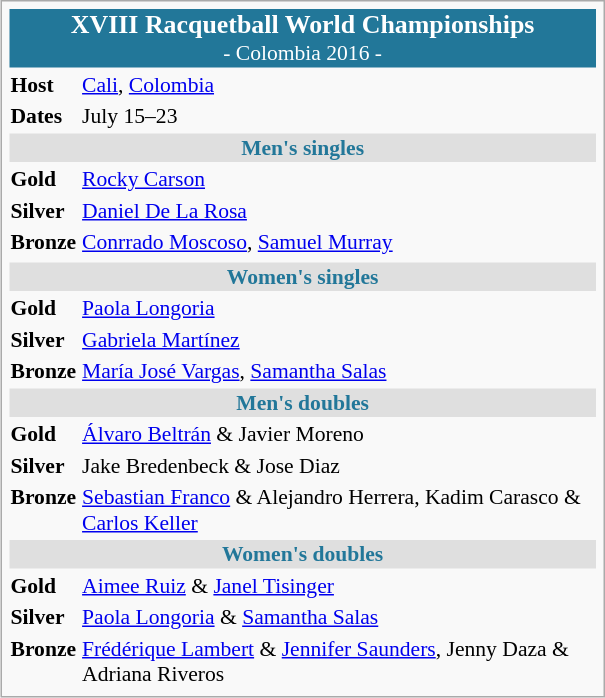<table class="infobox" style="font-size: 90%; width: 28em;">
<tr>
<td colspan="2" style="background: #227799; text-align: center; color:#ffffff;"><big><strong>XVIII Racquetball World Championships</strong></big><br>- Colombia 2016 -</td>
</tr>
<tr style="vertical-align:top;">
<td><strong>Host</strong></td>
<td> <a href='#'>Cali</a>, <a href='#'>Colombia</a></td>
</tr>
<tr style="vertical-align:top;">
<td><strong>Dates</strong></td>
<td>July 15–23</td>
</tr>
<tr style="vertical-align:top;">
<td colspan="2" style="background: #dfdfdf; text-align: center; color:#227799;"><strong>Men's singles</strong></td>
</tr>
<tr style="vertical-align:top;">
<td><strong>Gold</strong> </td>
<td> <a href='#'>Rocky Carson</a></td>
</tr>
<tr>
<td><strong>Silver</strong> </td>
<td> <a href='#'>Daniel De La Rosa</a></td>
</tr>
<tr>
<td><strong>Bronze</strong> </td>
<td> <a href='#'>Conrrado Moscoso</a>,  <a href='#'>Samuel Murray</a></td>
</tr>
<tr style="vertical-align:top;">
</tr>
<tr style="vertical-align:top;">
<td colspan="2" style="background: #dfdfdf; text-align: center; color:#227799;"><strong>Women's singles</strong></td>
</tr>
<tr style="vertical-align:top;">
<td><strong>Gold</strong> </td>
<td> <a href='#'>Paola Longoria</a></td>
</tr>
<tr>
<td><strong>Silver</strong> </td>
<td> <a href='#'>Gabriela Martínez</a></td>
</tr>
<tr>
<td><strong>Bronze</strong> </td>
<td> <a href='#'>María José Vargas</a>,  <a href='#'>Samantha Salas</a></td>
</tr>
<tr style="vertical-align:top;">
<td colspan="2" style="background: #dfdfdf; text-align: center; color:#227799;"><strong>Men's doubles</strong></td>
</tr>
<tr style="vertical-align:top;">
<td><strong>Gold</strong> </td>
<td> <a href='#'>Álvaro Beltrán</a> & Javier Moreno</td>
</tr>
<tr>
<td><strong>Silver</strong> </td>
<td> Jake Bredenbeck & Jose Diaz</td>
</tr>
<tr>
<td><strong>Bronze</strong> </td>
<td> <a href='#'>Sebastian Franco</a> &  Alejandro Herrera,  Kadim Carasco & <a href='#'>Carlos Keller</a></td>
</tr>
<tr style="vertical-align:top;">
<td colspan="2" style="background: #dfdfdf; text-align: center; color:#227799;"><strong>Women's doubles</strong></td>
</tr>
<tr style="vertical-align:top;">
<td><strong>Gold</strong> </td>
<td>  <a href='#'>Aimee Ruiz</a>  & <a href='#'>Janel Tisinger</a></td>
</tr>
<tr>
<td><strong>Silver</strong> </td>
<td> <a href='#'>Paola Longoria</a> & <a href='#'>Samantha Salas</a></td>
</tr>
<tr>
<td><strong>Bronze</strong> </td>
<td> <a href='#'>Frédérique Lambert</a> & <a href='#'>Jennifer Saunders</a>,  Jenny Daza  & Adriana Riveros</td>
</tr>
</table>
